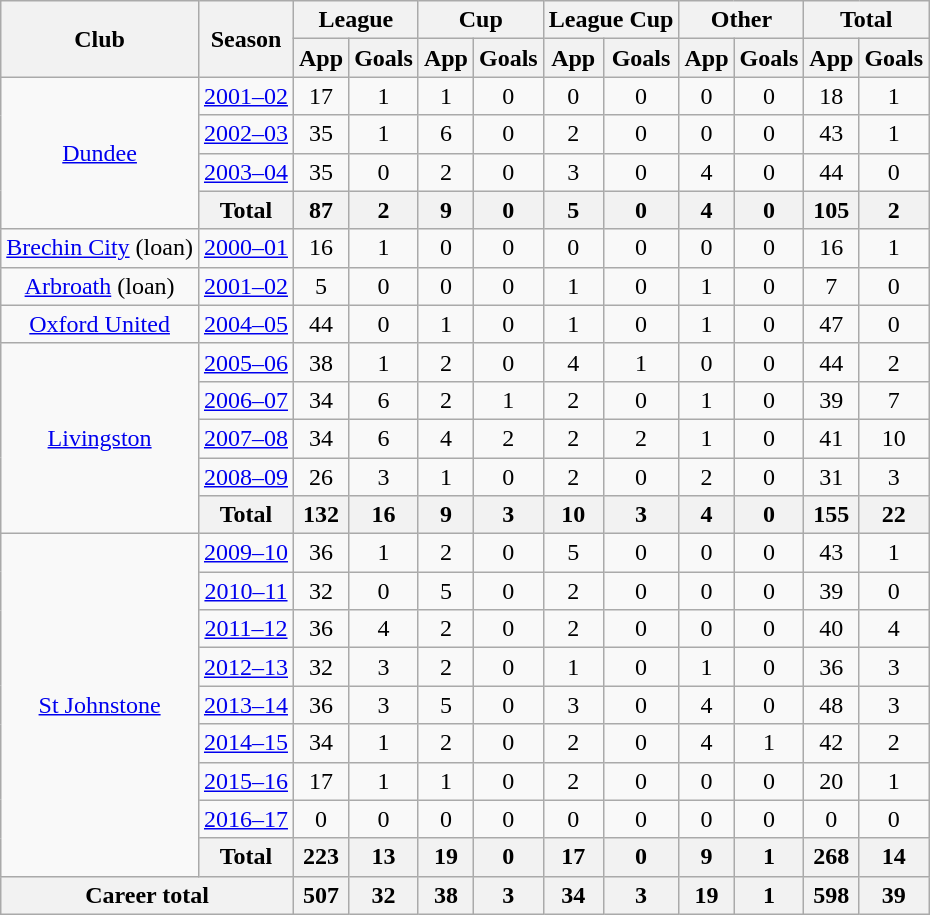<table class="wikitable" style="text-align:center">
<tr>
<th rowspan="2">Club</th>
<th rowspan="2">Season</th>
<th colspan="2">League</th>
<th colspan="2">Cup</th>
<th colspan="2">League Cup</th>
<th colspan="2">Other</th>
<th colspan="2">Total</th>
</tr>
<tr>
<th>App</th>
<th>Goals</th>
<th>App</th>
<th>Goals</th>
<th>App</th>
<th>Goals</th>
<th>App</th>
<th>Goals</th>
<th>App</th>
<th>Goals</th>
</tr>
<tr>
<td rowspan="4"><a href='#'>Dundee</a></td>
<td><a href='#'>2001–02</a></td>
<td>17</td>
<td>1</td>
<td>1</td>
<td>0</td>
<td>0</td>
<td>0</td>
<td>0</td>
<td>0</td>
<td>18</td>
<td>1</td>
</tr>
<tr>
<td><a href='#'>2002–03</a></td>
<td>35</td>
<td>1</td>
<td>6</td>
<td>0</td>
<td>2</td>
<td>0</td>
<td>0</td>
<td>0</td>
<td>43</td>
<td>1</td>
</tr>
<tr>
<td><a href='#'>2003–04</a></td>
<td>35</td>
<td>0</td>
<td>2</td>
<td>0</td>
<td>3</td>
<td>0</td>
<td>4</td>
<td>0</td>
<td>44</td>
<td>0</td>
</tr>
<tr>
<th>Total</th>
<th>87</th>
<th>2</th>
<th>9</th>
<th>0</th>
<th>5</th>
<th>0</th>
<th>4</th>
<th>0</th>
<th>105</th>
<th>2</th>
</tr>
<tr>
<td><a href='#'>Brechin City</a> (loan)</td>
<td><a href='#'>2000–01</a></td>
<td>16</td>
<td>1</td>
<td>0</td>
<td>0</td>
<td>0</td>
<td>0</td>
<td>0</td>
<td>0</td>
<td>16</td>
<td>1</td>
</tr>
<tr>
<td><a href='#'>Arbroath</a> (loan)</td>
<td><a href='#'>2001–02</a></td>
<td>5</td>
<td>0</td>
<td>0</td>
<td>0</td>
<td>1</td>
<td>0</td>
<td>1</td>
<td>0</td>
<td>7</td>
<td>0</td>
</tr>
<tr>
<td><a href='#'>Oxford United</a></td>
<td><a href='#'>2004–05</a></td>
<td>44</td>
<td>0</td>
<td>1</td>
<td>0</td>
<td>1</td>
<td>0</td>
<td>1</td>
<td>0</td>
<td>47</td>
<td>0</td>
</tr>
<tr>
<td rowspan="5"><a href='#'>Livingston</a></td>
<td><a href='#'>2005–06</a></td>
<td>38</td>
<td>1</td>
<td>2</td>
<td>0</td>
<td>4</td>
<td>1</td>
<td>0</td>
<td>0</td>
<td>44</td>
<td>2</td>
</tr>
<tr>
<td><a href='#'>2006–07</a></td>
<td>34</td>
<td>6</td>
<td>2</td>
<td>1</td>
<td>2</td>
<td>0</td>
<td>1</td>
<td>0</td>
<td>39</td>
<td>7</td>
</tr>
<tr>
<td><a href='#'>2007–08</a></td>
<td>34</td>
<td>6</td>
<td>4</td>
<td>2</td>
<td>2</td>
<td>2</td>
<td>1</td>
<td>0</td>
<td>41</td>
<td>10</td>
</tr>
<tr>
<td><a href='#'>2008–09</a></td>
<td>26</td>
<td>3</td>
<td>1</td>
<td>0</td>
<td>2</td>
<td>0</td>
<td>2</td>
<td>0</td>
<td>31</td>
<td>3</td>
</tr>
<tr>
<th>Total</th>
<th>132</th>
<th>16</th>
<th>9</th>
<th>3</th>
<th>10</th>
<th>3</th>
<th>4</th>
<th>0</th>
<th>155</th>
<th>22</th>
</tr>
<tr>
<td rowspan="9"><a href='#'>St Johnstone</a></td>
<td><a href='#'>2009–10</a></td>
<td>36</td>
<td>1</td>
<td>2</td>
<td>0</td>
<td>5</td>
<td>0</td>
<td>0</td>
<td>0</td>
<td>43</td>
<td>1</td>
</tr>
<tr>
<td><a href='#'>2010–11</a></td>
<td>32</td>
<td>0</td>
<td>5</td>
<td>0</td>
<td>2</td>
<td>0</td>
<td>0</td>
<td>0</td>
<td>39</td>
<td>0</td>
</tr>
<tr>
<td><a href='#'>2011–12</a></td>
<td>36</td>
<td>4</td>
<td>2</td>
<td>0</td>
<td>2</td>
<td>0</td>
<td>0</td>
<td>0</td>
<td>40</td>
<td>4</td>
</tr>
<tr>
<td><a href='#'>2012–13</a></td>
<td>32</td>
<td>3</td>
<td>2</td>
<td>0</td>
<td>1</td>
<td>0</td>
<td>1</td>
<td>0</td>
<td>36</td>
<td>3</td>
</tr>
<tr>
<td><a href='#'>2013–14</a></td>
<td>36</td>
<td>3</td>
<td>5</td>
<td>0</td>
<td>3</td>
<td>0</td>
<td>4</td>
<td>0</td>
<td>48</td>
<td>3</td>
</tr>
<tr>
<td><a href='#'>2014–15</a></td>
<td>34</td>
<td>1</td>
<td>2</td>
<td>0</td>
<td>2</td>
<td>0</td>
<td>4</td>
<td>1</td>
<td>42</td>
<td>2</td>
</tr>
<tr>
<td><a href='#'>2015–16</a></td>
<td>17</td>
<td>1</td>
<td>1</td>
<td>0</td>
<td>2</td>
<td>0</td>
<td>0</td>
<td>0</td>
<td>20</td>
<td>1</td>
</tr>
<tr>
<td><a href='#'>2016–17</a></td>
<td>0</td>
<td>0</td>
<td>0</td>
<td>0</td>
<td>0</td>
<td>0</td>
<td>0</td>
<td>0</td>
<td>0</td>
<td>0</td>
</tr>
<tr>
<th>Total</th>
<th>223</th>
<th>13</th>
<th>19</th>
<th>0</th>
<th>17</th>
<th>0</th>
<th>9</th>
<th>1</th>
<th>268</th>
<th>14</th>
</tr>
<tr>
<th colspan="2">Career total</th>
<th>507</th>
<th>32</th>
<th>38</th>
<th>3</th>
<th>34</th>
<th>3</th>
<th>19</th>
<th>1</th>
<th>598</th>
<th>39</th>
</tr>
</table>
